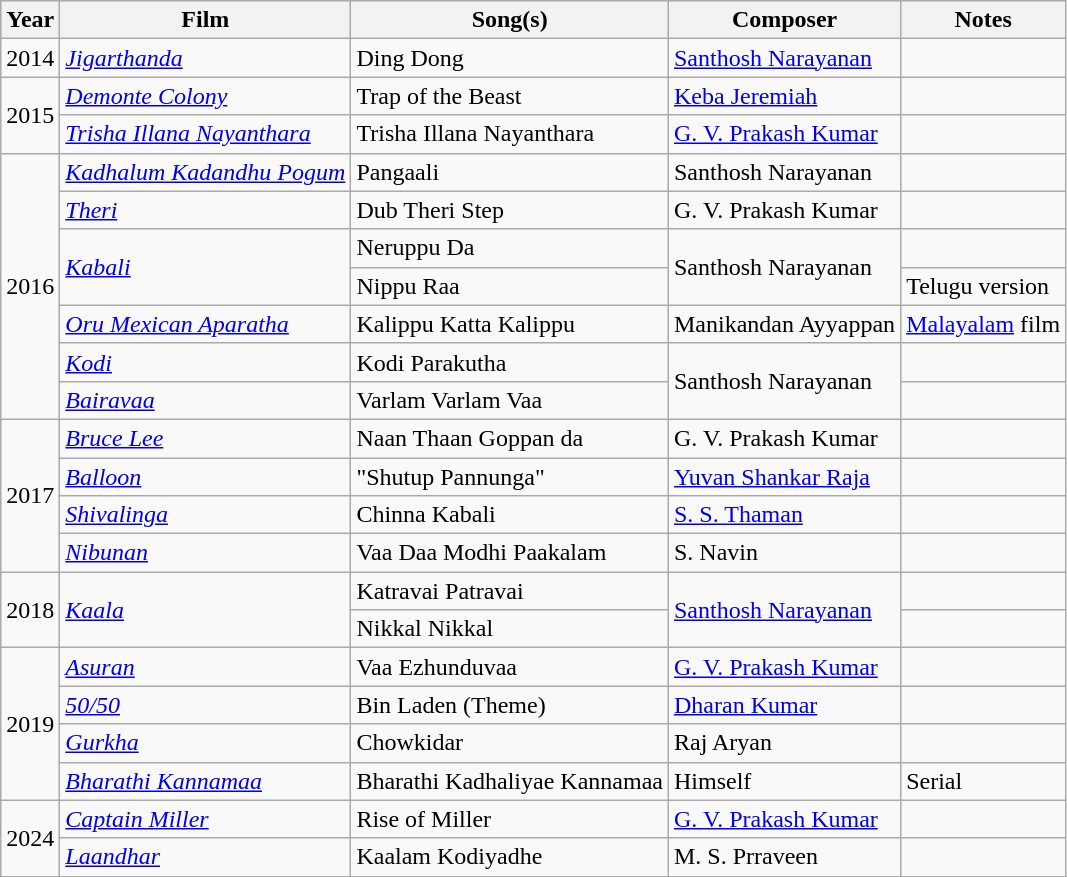<table class="wikitable">
<tr style="background:#ccc; text-align:center;">
<th>Year</th>
<th>Film</th>
<th>Song(s)</th>
<th>Composer</th>
<th>Notes</th>
</tr>
<tr>
<td>2014</td>
<td><em> <a href='#'>Jigarthanda</a> </em></td>
<td>Ding Dong</td>
<td><a href='#'>Santhosh Narayanan</a></td>
<td></td>
</tr>
<tr>
<td rowspan="2">2015</td>
<td><em><a href='#'>Demonte Colony</a></em></td>
<td>Trap of the Beast</td>
<td><a href='#'>Keba Jeremiah</a></td>
<td></td>
</tr>
<tr>
<td><em><a href='#'>Trisha Illana Nayanthara</a></em></td>
<td>Trisha Illana Nayanthara</td>
<td><a href='#'>G. V. Prakash Kumar</a></td>
<td></td>
</tr>
<tr>
<td rowspan="7">2016</td>
<td><em><a href='#'>Kadhalum Kadandhu Pogum</a></em></td>
<td>Pangaali</td>
<td>Santhosh Narayanan</td>
<td></td>
</tr>
<tr>
<td><em><a href='#'>Theri</a></em></td>
<td>Dub Theri Step</td>
<td>G. V. Prakash Kumar</td>
<td></td>
</tr>
<tr>
<td rowspan="2"><em><a href='#'>Kabali</a></em></td>
<td>Neruppu Da</td>
<td rowspan="2">Santhosh Narayanan</td>
<td></td>
</tr>
<tr>
<td>Nippu Raa</td>
<td>Telugu version</td>
</tr>
<tr>
<td><em><a href='#'>Oru Mexican Aparatha</a></em></td>
<td>Kalippu Katta Kalippu</td>
<td>Manikandan Ayyappan</td>
<td><a href='#'>Malayalam</a> film</td>
</tr>
<tr>
<td><em><a href='#'>Kodi</a></em></td>
<td>Kodi Parakutha</td>
<td rowspan="2">Santhosh Narayanan</td>
<td></td>
</tr>
<tr>
<td><em><a href='#'>Bairavaa</a></em></td>
<td>Varlam Varlam Vaa</td>
<td></td>
</tr>
<tr>
<td rowspan="4">2017</td>
<td><em><a href='#'>Bruce Lee</a></em></td>
<td>Naan Thaan Goppan da</td>
<td>G. V. Prakash Kumar</td>
<td></td>
</tr>
<tr>
<td><a href='#'><em>Balloon</em></a></td>
<td>"Shutup Pannunga"</td>
<td><a href='#'>Yuvan Shankar Raja</a></td>
<td></td>
</tr>
<tr>
<td><em><a href='#'>Shivalinga</a></em></td>
<td>Chinna Kabali</td>
<td><a href='#'>S. S. Thaman</a></td>
<td></td>
</tr>
<tr>
<td><em><a href='#'>Nibunan</a></em></td>
<td>Vaa Daa Modhi Paakalam</td>
<td>S. Navin</td>
<td></td>
</tr>
<tr>
<td rowspan="2">2018</td>
<td rowspan="2"><em><a href='#'>Kaala</a></em></td>
<td>Katravai Patravai</td>
<td rowspan="2"><a href='#'>Santhosh Narayanan</a></td>
<td></td>
</tr>
<tr>
<td>Nikkal Nikkal</td>
<td></td>
</tr>
<tr>
<td rowspan="4">2019</td>
<td><em><a href='#'>Asuran</a></em></td>
<td>Vaa Ezhunduvaa</td>
<td><a href='#'>G. V. Prakash Kumar</a></td>
<td></td>
</tr>
<tr>
<td><em><a href='#'>50/50</a></em></td>
<td>Bin Laden (Theme)</td>
<td><a href='#'>Dharan Kumar</a></td>
<td></td>
</tr>
<tr>
<td><em><a href='#'>Gurkha</a></em></td>
<td>Chowkidar</td>
<td>Raj Aryan</td>
<td></td>
</tr>
<tr>
<td><em><a href='#'>Bharathi Kannamaa</a></em></td>
<td>Bharathi Kadhaliyae Kannamaa</td>
<td>Himself</td>
<td>Serial</td>
</tr>
<tr>
<td rowspan="2">2024</td>
<td><em> <a href='#'>Captain Miller</a> </em></td>
<td>Rise of Miller</td>
<td><a href='#'>G. V. Prakash Kumar</a></td>
<td></td>
</tr>
<tr>
<td><em><a href='#'>Laandhar</a></em></td>
<td>Kaalam Kodiyadhe</td>
<td>M. S. Prraveen</td>
<td></td>
</tr>
</table>
